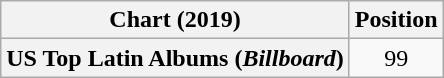<table class="wikitable plainrowheaders" style="text-align:center">
<tr>
<th scope="col">Chart (2019)</th>
<th scope="col">Position</th>
</tr>
<tr>
<th scope="row">US Top Latin Albums (<em>Billboard</em>)</th>
<td>99</td>
</tr>
</table>
